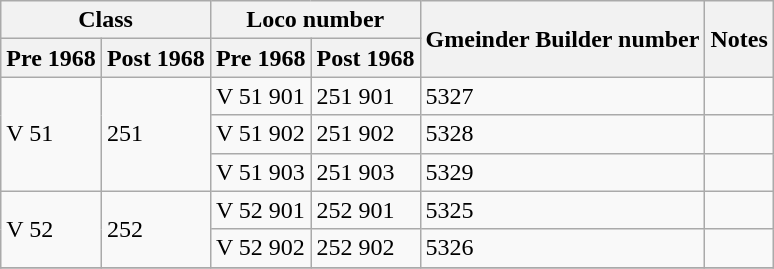<table class="wikitable">
<tr>
<th colspan=2>Class</th>
<th colspan=2>Loco number</th>
<th rowspan=2>Gmeinder Builder number</th>
<th rowspan=2>Notes</th>
</tr>
<tr>
<th>Pre 1968</th>
<th>Post 1968</th>
<th>Pre 1968</th>
<th>Post 1968</th>
</tr>
<tr>
<td rowspan=3>V 51</td>
<td rowspan=3>251</td>
<td>V 51 901</td>
<td>251 901</td>
<td>5327</td>
<td></td>
</tr>
<tr>
<td>V 51 902</td>
<td>251 902</td>
<td>5328</td>
<td></td>
</tr>
<tr>
<td>V 51 903</td>
<td>251 903</td>
<td>5329</td>
<td></td>
</tr>
<tr>
<td rowspan=2>V 52</td>
<td rowspan=2>252</td>
<td>V 52 901</td>
<td>252 901</td>
<td>5325</td>
<td></td>
</tr>
<tr>
<td>V 52 902</td>
<td>252 902</td>
<td>5326</td>
<td></td>
</tr>
<tr>
</tr>
</table>
